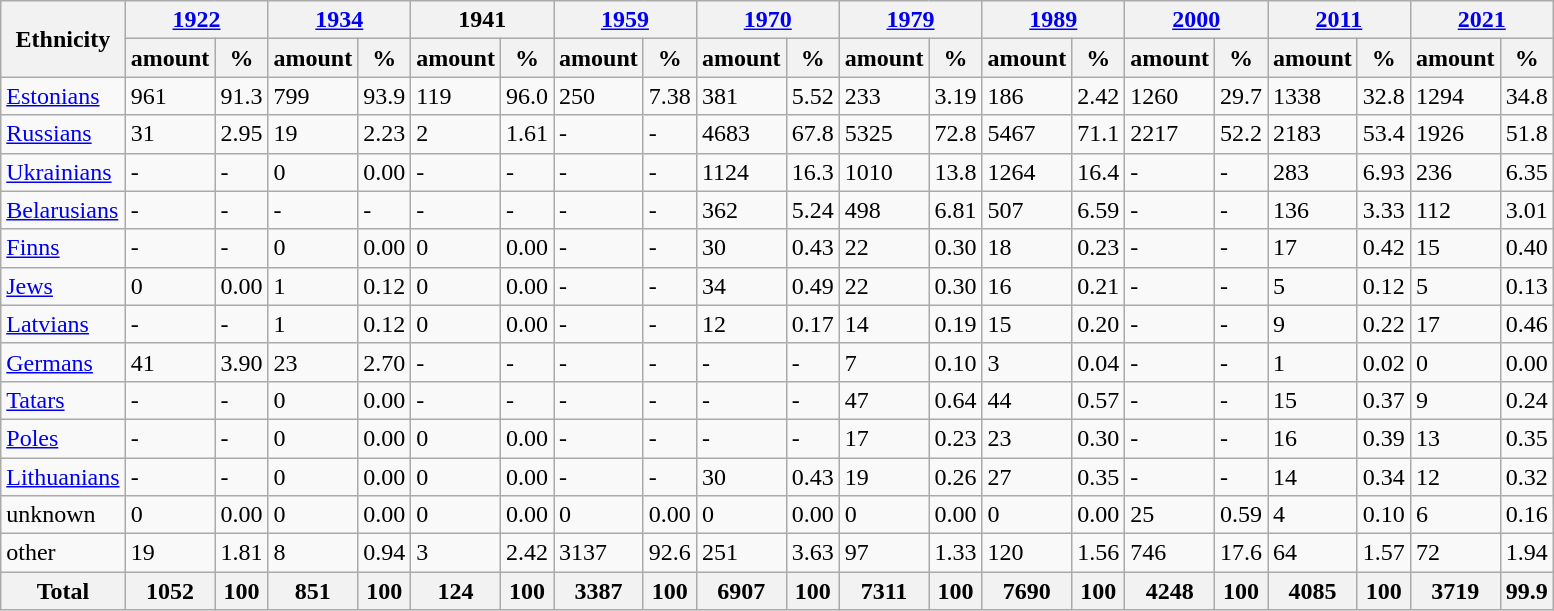<table class="wikitable sortable">
<tr>
<th rowspan="2">Ethnicity</th>
<th colspan="2"><a href='#'>1922</a></th>
<th colspan="2"><a href='#'>1934</a></th>
<th colspan="2">1941</th>
<th colspan="2"><a href='#'>1959</a></th>
<th colspan="2"><a href='#'>1970</a></th>
<th colspan="2"><a href='#'>1979</a></th>
<th colspan="2"><a href='#'>1989</a></th>
<th colspan="2"><a href='#'>2000</a></th>
<th colspan="2"><a href='#'>2011</a></th>
<th colspan="2"><a href='#'>2021</a></th>
</tr>
<tr>
<th>amount</th>
<th>%</th>
<th>amount</th>
<th>%</th>
<th>amount</th>
<th>%</th>
<th>amount</th>
<th>%</th>
<th>amount</th>
<th>%</th>
<th>amount</th>
<th>%</th>
<th>amount</th>
<th>%</th>
<th>amount</th>
<th>%</th>
<th>amount</th>
<th>%</th>
<th>amount</th>
<th>%</th>
</tr>
<tr>
<td><a href='#'>Estonians</a></td>
<td>961</td>
<td>91.3</td>
<td>799</td>
<td>93.9</td>
<td>119</td>
<td>96.0</td>
<td>250</td>
<td>7.38</td>
<td>381</td>
<td>5.52</td>
<td>233</td>
<td>3.19</td>
<td>186</td>
<td>2.42</td>
<td>1260</td>
<td>29.7</td>
<td>1338</td>
<td>32.8</td>
<td>1294</td>
<td>34.8</td>
</tr>
<tr>
<td><a href='#'>Russians</a></td>
<td>31</td>
<td>2.95</td>
<td>19</td>
<td>2.23</td>
<td>2</td>
<td>1.61</td>
<td>-</td>
<td>-</td>
<td>4683</td>
<td>67.8</td>
<td>5325</td>
<td>72.8</td>
<td>5467</td>
<td>71.1</td>
<td>2217</td>
<td>52.2</td>
<td>2183</td>
<td>53.4</td>
<td>1926</td>
<td>51.8</td>
</tr>
<tr>
<td><a href='#'>Ukrainians</a></td>
<td>-</td>
<td>-</td>
<td>0</td>
<td>0.00</td>
<td>-</td>
<td>-</td>
<td>-</td>
<td>-</td>
<td>1124</td>
<td>16.3</td>
<td>1010</td>
<td>13.8</td>
<td>1264</td>
<td>16.4</td>
<td>-</td>
<td>-</td>
<td>283</td>
<td>6.93</td>
<td>236</td>
<td>6.35</td>
</tr>
<tr>
<td><a href='#'>Belarusians</a></td>
<td>-</td>
<td>-</td>
<td>-</td>
<td>-</td>
<td>-</td>
<td>-</td>
<td>-</td>
<td>-</td>
<td>362</td>
<td>5.24</td>
<td>498</td>
<td>6.81</td>
<td>507</td>
<td>6.59</td>
<td>-</td>
<td>-</td>
<td>136</td>
<td>3.33</td>
<td>112</td>
<td>3.01</td>
</tr>
<tr>
<td><a href='#'>Finns</a></td>
<td>-</td>
<td>-</td>
<td>0</td>
<td>0.00</td>
<td>0</td>
<td>0.00</td>
<td>-</td>
<td>-</td>
<td>30</td>
<td>0.43</td>
<td>22</td>
<td>0.30</td>
<td>18</td>
<td>0.23</td>
<td>-</td>
<td>-</td>
<td>17</td>
<td>0.42</td>
<td>15</td>
<td>0.40</td>
</tr>
<tr>
<td><a href='#'>Jews</a></td>
<td>0</td>
<td>0.00</td>
<td>1</td>
<td>0.12</td>
<td>0</td>
<td>0.00</td>
<td>-</td>
<td>-</td>
<td>34</td>
<td>0.49</td>
<td>22</td>
<td>0.30</td>
<td>16</td>
<td>0.21</td>
<td>-</td>
<td>-</td>
<td>5</td>
<td>0.12</td>
<td>5</td>
<td>0.13</td>
</tr>
<tr>
<td><a href='#'>Latvians</a></td>
<td>-</td>
<td>-</td>
<td>1</td>
<td>0.12</td>
<td>0</td>
<td>0.00</td>
<td>-</td>
<td>-</td>
<td>12</td>
<td>0.17</td>
<td>14</td>
<td>0.19</td>
<td>15</td>
<td>0.20</td>
<td>-</td>
<td>-</td>
<td>9</td>
<td>0.22</td>
<td>17</td>
<td>0.46</td>
</tr>
<tr>
<td><a href='#'>Germans</a></td>
<td>41</td>
<td>3.90</td>
<td>23</td>
<td>2.70</td>
<td>-</td>
<td>-</td>
<td>-</td>
<td>-</td>
<td>-</td>
<td>-</td>
<td>7</td>
<td>0.10</td>
<td>3</td>
<td>0.04</td>
<td>-</td>
<td>-</td>
<td>1</td>
<td>0.02</td>
<td>0</td>
<td>0.00</td>
</tr>
<tr>
<td><a href='#'>Tatars</a></td>
<td>-</td>
<td>-</td>
<td>0</td>
<td>0.00</td>
<td>-</td>
<td>-</td>
<td>-</td>
<td>-</td>
<td>-</td>
<td>-</td>
<td>47</td>
<td>0.64</td>
<td>44</td>
<td>0.57</td>
<td>-</td>
<td>-</td>
<td>15</td>
<td>0.37</td>
<td>9</td>
<td>0.24</td>
</tr>
<tr>
<td><a href='#'>Poles</a></td>
<td>-</td>
<td>-</td>
<td>0</td>
<td>0.00</td>
<td>0</td>
<td>0.00</td>
<td>-</td>
<td>-</td>
<td>-</td>
<td>-</td>
<td>17</td>
<td>0.23</td>
<td>23</td>
<td>0.30</td>
<td>-</td>
<td>-</td>
<td>16</td>
<td>0.39</td>
<td>13</td>
<td>0.35</td>
</tr>
<tr>
<td><a href='#'>Lithuanians</a></td>
<td>-</td>
<td>-</td>
<td>0</td>
<td>0.00</td>
<td>0</td>
<td>0.00</td>
<td>-</td>
<td>-</td>
<td>30</td>
<td>0.43</td>
<td>19</td>
<td>0.26</td>
<td>27</td>
<td>0.35</td>
<td>-</td>
<td>-</td>
<td>14</td>
<td>0.34</td>
<td>12</td>
<td>0.32</td>
</tr>
<tr>
<td>unknown</td>
<td>0</td>
<td>0.00</td>
<td>0</td>
<td>0.00</td>
<td>0</td>
<td>0.00</td>
<td>0</td>
<td>0.00</td>
<td>0</td>
<td>0.00</td>
<td>0</td>
<td>0.00</td>
<td>0</td>
<td>0.00</td>
<td>25</td>
<td>0.59</td>
<td>4</td>
<td>0.10</td>
<td>6</td>
<td>0.16</td>
</tr>
<tr>
<td>other</td>
<td>19</td>
<td>1.81</td>
<td>8</td>
<td>0.94</td>
<td>3</td>
<td>2.42</td>
<td>3137</td>
<td>92.6</td>
<td>251</td>
<td>3.63</td>
<td>97</td>
<td>1.33</td>
<td>120</td>
<td>1.56</td>
<td>746</td>
<td>17.6</td>
<td>64</td>
<td>1.57</td>
<td>72</td>
<td>1.94</td>
</tr>
<tr>
<th>Total</th>
<th>1052</th>
<th>100</th>
<th>851</th>
<th>100</th>
<th>124</th>
<th>100</th>
<th>3387</th>
<th>100</th>
<th>6907</th>
<th>100</th>
<th>7311</th>
<th>100</th>
<th>7690</th>
<th>100</th>
<th>4248</th>
<th>100</th>
<th>4085</th>
<th>100</th>
<th>3719</th>
<th>99.9</th>
</tr>
</table>
